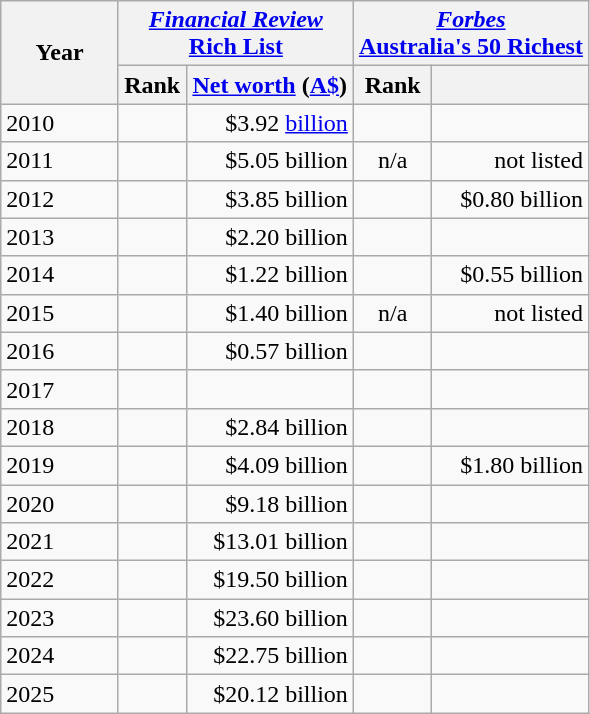<table class="wikitable">
<tr>
<th rowspan=2>Year</th>
<th colspan="2" style="width:40%;"><em><a href='#'>Financial Review</a></em><br><a href='#'>Rich List</a></th>
<th colspan="2" style="width:40%;"><em><a href='#'>Forbes</a></em><br><a href='#'>Australia's 50 Richest</a></th>
</tr>
<tr>
<th>Rank</th>
<th><a href='#'>Net worth</a> (<a href='#'>A$</a>)</th>
<th>Rank</th>
<th></th>
</tr>
<tr>
<td>2010</td>
<td style="text-align:center;"></td>
<td style="text-align:right;">$3.92 <a href='#'>billion</a></td>
<td style="text-align:center;"></td>
<td style="text-align:right;"></td>
</tr>
<tr>
<td>2011</td>
<td style="text-align:center;"> </td>
<td style="text-align:right;">$5.05 billion </td>
<td style="text-align:center;">n/a</td>
<td style="text-align:right;">not listed</td>
</tr>
<tr>
<td>2012</td>
<td style="text-align:center;"> </td>
<td style="text-align:right;">$3.85 billion </td>
<td style="text-align:center;"> </td>
<td style="text-align:right;">$0.80 billion</td>
</tr>
<tr>
<td>2013</td>
<td style="text-align:center;"> </td>
<td style="text-align:right;">$2.20 billion </td>
<td style="text-align:center;"> </td>
<td style="text-align:right;"></td>
</tr>
<tr>
<td>2014</td>
<td style="text-align:center;"> </td>
<td style="text-align:right;">$1.22 billion </td>
<td style="text-align:center;"> </td>
<td style="text-align:right;">$0.55 billion </td>
</tr>
<tr>
<td>2015</td>
<td style="text-align:center;"> </td>
<td style="text-align:right;">$1.40 billion </td>
<td style="text-align:center;">n/a </td>
<td style="text-align:right;">not listed </td>
</tr>
<tr>
<td>2016</td>
<td style="text-align:center;"> </td>
<td style="text-align:right;">$0.57 billion </td>
<td style="text-align:center;"></td>
<td style="text-align:right;"></td>
</tr>
<tr>
<td>2017</td>
<td style="text-align:center;"></td>
<td style="text-align:right;"></td>
<td style="text-align:center;"></td>
<td style="text-align:right;"></td>
</tr>
<tr>
<td>2018</td>
<td style="text-align:center;"></td>
<td style="text-align:right;">$2.84 billion </td>
<td style="text-align:center;"></td>
<td style="text-align:right;"></td>
</tr>
<tr>
<td>2019</td>
<td style="text-align:center;"> </td>
<td style="text-align:right;">$4.09 billion </td>
<td style="text-align:center;"> </td>
<td style="text-align:right;">$1.80 billion </td>
</tr>
<tr>
<td>2020</td>
<td style="text-align:center;"> </td>
<td style="text-align:right;">$9.18 billion </td>
<td style="text-align:center;"></td>
<td style="text-align:right;"></td>
</tr>
<tr>
<td>2021</td>
<td align="center"></td>
<td align="right">$13.01 billion </td>
<td align="center"></td>
<td align="right"></td>
</tr>
<tr>
<td>2022</td>
<td align="center"></td>
<td align="right">$19.50 billion </td>
<td align="center"></td>
<td align="right"></td>
</tr>
<tr>
<td>2023</td>
<td align="center"></td>
<td align="right">$23.60 billion </td>
<td align="center"></td>
<td align="right"></td>
</tr>
<tr>
<td>2024</td>
<td align="center"></td>
<td align="right">$22.75 billion </td>
<td align="center"></td>
<td align="right"></td>
</tr>
<tr>
<td>2025</td>
<td align="center"></td>
<td align="right">$20.12 billion </td>
<td align="center"></td>
<td align="right"></td>
</tr>
</table>
